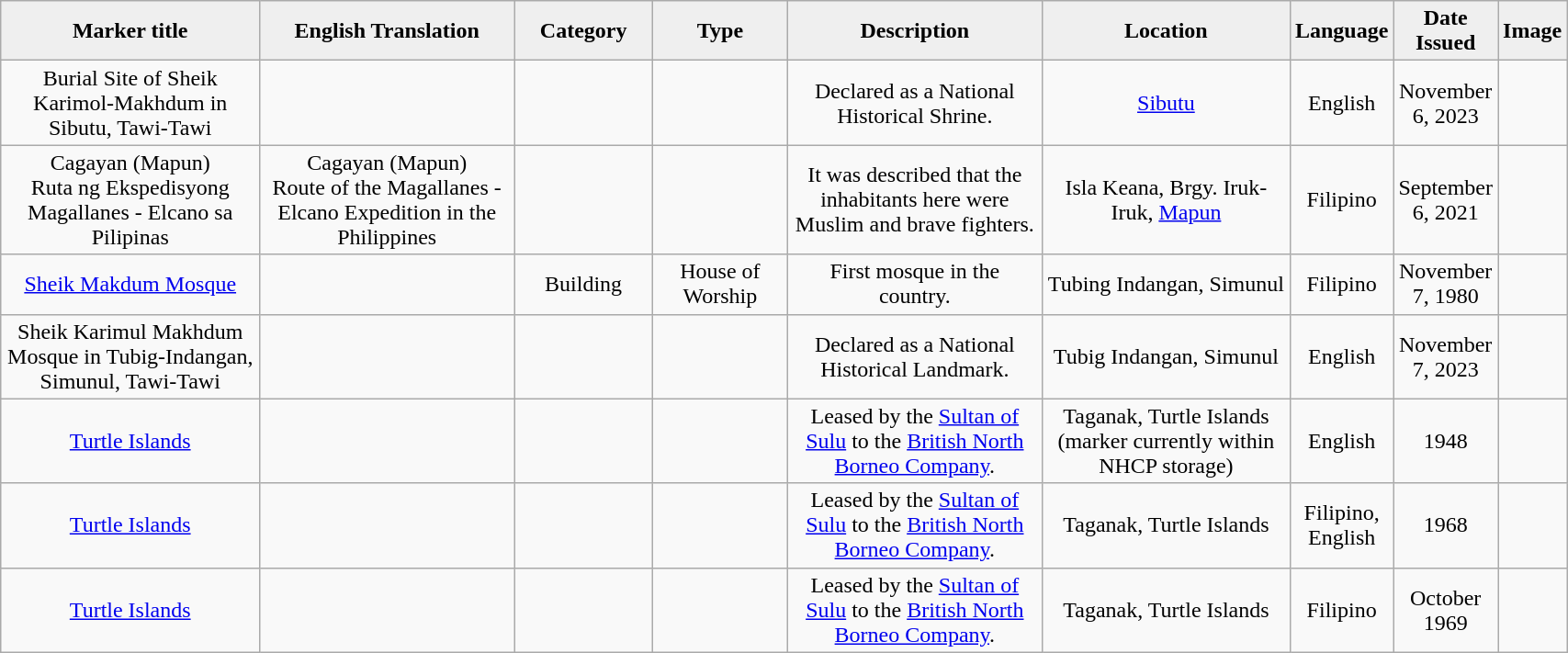<table class="wikitable" style="width:90%; text-align:center;">
<tr>
<th style="width:20%; background:#efefef;">Marker title</th>
<th style="width:20%; background:#efefef;">English Translation</th>
<th style="width:10%; background:#efefef;">Category</th>
<th style="width:10%; background:#efefef;">Type</th>
<th style="width:20%; background:#efefef;">Description</th>
<th style="width:20%; background:#efefef;">Location</th>
<th style="width:10%; background:#efefef;">Language</th>
<th style="width:10%; background:#efefef;">Date Issued</th>
<th style="width:10%; background:#efefef;">Image</th>
</tr>
<tr>
<td>Burial Site of Sheik Karimol-Makhdum in Sibutu, Tawi-Tawi</td>
<td></td>
<td></td>
<td></td>
<td>Declared as a National Historical Shrine.</td>
<td><a href='#'>Sibutu</a></td>
<td>English</td>
<td>November 6, 2023</td>
<td></td>
</tr>
<tr>
<td>Cagayan (Mapun)<br>Ruta ng Ekspedisyong Magallanes - Elcano sa Pilipinas</td>
<td>Cagayan (Mapun)<br>Route of the Magallanes - Elcano Expedition in the Philippines</td>
<td></td>
<td></td>
<td>It was described that the inhabitants here were Muslim and brave fighters.</td>
<td>Isla Keana, Brgy. Iruk-Iruk, <a href='#'>Mapun</a></td>
<td>Filipino</td>
<td>September 6, 2021</td>
<td></td>
</tr>
<tr>
<td><a href='#'>Sheik Makdum Mosque</a></td>
<td></td>
<td>Building</td>
<td>House of Worship</td>
<td>First mosque in the country.</td>
<td>Tubing Indangan, Simunul</td>
<td>Filipino</td>
<td>November 7, 1980</td>
<td></td>
</tr>
<tr>
<td>Sheik Karimul Makhdum Mosque in Tubig-Indangan, Simunul, Tawi-Tawi</td>
<td></td>
<td></td>
<td></td>
<td>Declared as a National Historical Landmark.</td>
<td>Tubig Indangan, Simunul</td>
<td>English</td>
<td>November 7, 2023</td>
<td></td>
</tr>
<tr>
<td><a href='#'>Turtle Islands</a></td>
<td></td>
<td></td>
<td></td>
<td>Leased by the <a href='#'>Sultan of Sulu</a> to the <a href='#'>British North Borneo Company</a>.</td>
<td>Taganak, Turtle Islands (marker currently within NHCP storage)</td>
<td>English</td>
<td>1948</td>
<td></td>
</tr>
<tr>
<td><a href='#'>Turtle Islands</a></td>
<td></td>
<td></td>
<td></td>
<td>Leased by the <a href='#'>Sultan of Sulu</a> to the <a href='#'>British North Borneo Company</a>.</td>
<td>Taganak, Turtle Islands</td>
<td>Filipino, English</td>
<td>1968</td>
<td></td>
</tr>
<tr>
<td><a href='#'>Turtle Islands</a></td>
<td></td>
<td></td>
<td></td>
<td>Leased by the <a href='#'>Sultan of Sulu</a> to the <a href='#'>British North Borneo Company</a>.</td>
<td>Taganak, Turtle Islands</td>
<td>Filipino</td>
<td>October 1969</td>
<td></td>
</tr>
</table>
